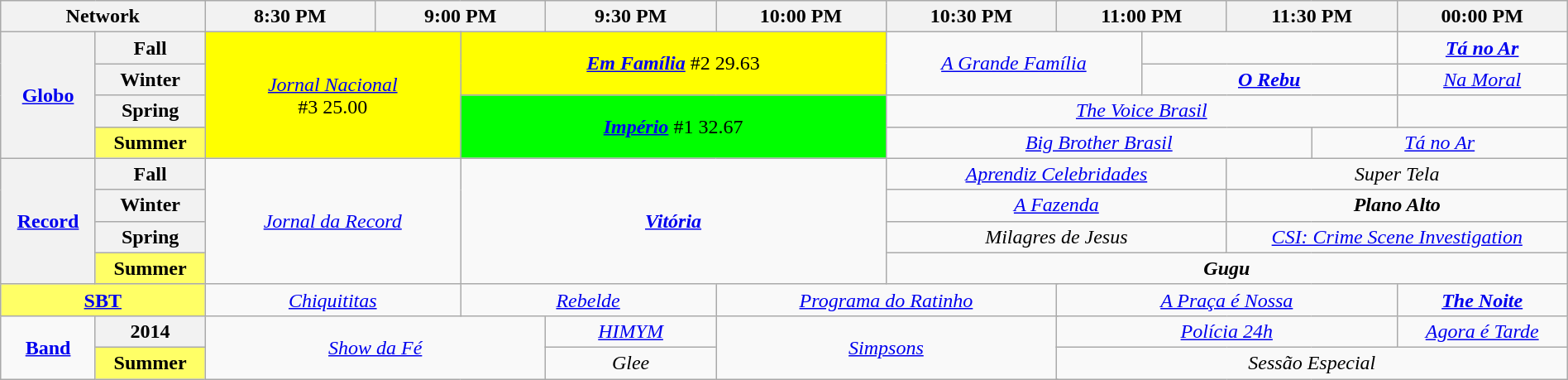<table class="wikitable" style="width:100%;margin-right:0;text-align:center">
<tr>
<th colspan=2 style="width:12%;">Network</th>
<th colspan=2 style="width:10%;">8:30 PM</th>
<th colspan=2 style="width:10%;">9:00 PM</th>
<th colspan=2 style="width:10%;">9:30 PM</th>
<th colspan=2 style="width:10%;">10:00 PM</th>
<th colspan=2 style="width:10%;">10:30 PM</th>
<th colspan=2 style="width:10%;">11:00 PM</th>
<th colspan=2 style="width:10%;">11:30 PM</th>
<th colspan=2 style="width:10%;">00:00 PM</th>
</tr>
<tr>
<th rowspan=4><a href='#'>Globo</a></th>
<th>Fall</th>
<td rowspan=4 colspan=3 style="background:yellow"><em><a href='#'>Jornal Nacional</a></em><br>#3 25.00</td>
<td rowspan=2 colspan=5 style="background:yellow"><strong><em><a href='#'>Em Família</a></em></strong> #2 29.63</td>
<td rowspan=2 colspan=3><em><a href='#'>A Grande Família</a></em></td>
<td colspan=3></td>
<td colspan=2><strong><em><a href='#'>Tá no Ar</a></em></strong></td>
</tr>
<tr>
<th>Winter</th>
<td colspan=3><strong><em><a href='#'>O Rebu</a></em></strong></td>
<td colspan=2><em><a href='#'>Na Moral</a></em></td>
</tr>
<tr>
<th>Spring</th>
<td rowspan=2 colspan=5 bgcolor="lime"><strong><em><a href='#'>Império</a></em></strong> #1 32.67</td>
<td colspan=6><em><a href='#'>The Voice Brasil</a></em></td>
<td colspan=2></td>
</tr>
<tr>
<td bgcolor="FFFF66"><strong>Summer</strong></td>
<td colspan=5><em><a href='#'>Big Brother Brasil</a></em></td>
<td colspan=2><em><a href='#'>Tá no Ar</a></em></td>
</tr>
<tr>
<th rowspan=4><a href='#'>Record</a></th>
<th>Fall</th>
<td rowspan=4 colspan=3><em><a href='#'>Jornal da Record</a></em></td>
<td rowspan=4 colspan=5><strong><em><a href='#'>Vitória</a></em></strong></td>
<td colspan=4><em><a href='#'>Aprendiz Celebridades</a></em></td>
<td colspan=4><em>Super Tela</em></td>
</tr>
<tr>
<th>Winter</th>
<td colspan=4><em><a href='#'>A Fazenda</a></em></td>
<td colspan=4><strong><em>Plano Alto</em></strong></td>
</tr>
<tr>
<th>Spring</th>
<td colspan=4><em>Milagres de Jesus</em></td>
<td colspan=4><em><a href='#'>CSI: Crime Scene Investigation</a></em></td>
</tr>
<tr>
<td bgcolor="FFFF66"><strong>Summer</strong></td>
<td colspan=8><strong><em>Gugu</em></strong></td>
</tr>
<tr>
<td colspan=2 bgcolor="FFFF66"><strong><a href='#'>SBT</a></strong></td>
<td colspan=3><em><a href='#'>Chiquititas</a></em></td>
<td colspan=3><em><a href='#'>Rebelde</a></em></td>
<td colspan=4><em><a href='#'>Programa do Ratinho</a></em></td>
<td colspan=4><em><a href='#'>A Praça é Nossa</a></em></td>
<td colspan=2><strong><em><a href='#'>The Noite</a></em></strong></td>
</tr>
<tr>
<td rowspan=2><strong><a href='#'>Band</a></strong></td>
<th>2014</th>
<td colspan=4 rowspan=2><em><a href='#'>Show da Fé</a></em></td>
<td colspan=2><em><a href='#'>HIMYM</a></em></td>
<td colspan=4 rowspan=2><em><a href='#'>Simpsons</a></em></td>
<td colspan=4><em><a href='#'>Polícia 24h</a></em></td>
<td colspan=2><em><a href='#'>Agora é Tarde</a></em></td>
</tr>
<tr>
<td bgcolor="FFFF66"><strong>Summer</strong></td>
<td colspan=2><em>Glee</em></td>
<td colspan=6><em>Sessão Especial</em></td>
</tr>
</table>
